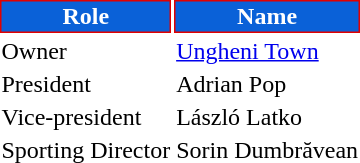<table class="toccolours">
<tr>
<th style="background:#0a61d8;color:#FFFFFF;border:1px solid #e10000;">Role</th>
<th style="background:#0a61d8;color:#FFFFFF;border:1px solid #e10000;">Name</th>
</tr>
<tr>
<td>Owner</td>
<td> <a href='#'>Ungheni Town</a></td>
</tr>
<tr>
<td>President</td>
<td> Adrian Pop</td>
</tr>
<tr>
<td>Vice-president</td>
<td> László Latko</td>
</tr>
<tr>
<td>Sporting Director</td>
<td> Sorin Dumbrăvean</td>
</tr>
</table>
